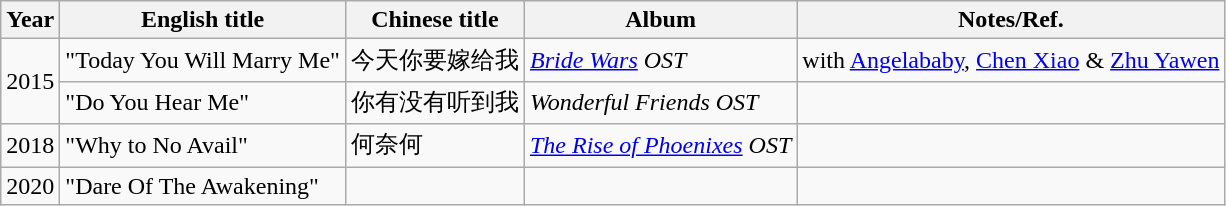<table class="wikitable sortable">
<tr>
<th>Year</th>
<th>English title</th>
<th>Chinese title</th>
<th>Album</th>
<th class="unsortable">Notes/Ref.</th>
</tr>
<tr>
<td rowspan=2>2015</td>
<td>"Today You Will Marry Me"</td>
<td>今天你要嫁给我</td>
<td><em><a href='#'>Bride Wars</a> OST</em></td>
<td>with <a href='#'>Angelababy</a>, <a href='#'>Chen Xiao</a> & <a href='#'>Zhu Yawen</a></td>
</tr>
<tr>
<td>"Do You Hear Me"</td>
<td>你有没有听到我</td>
<td><em>Wonderful Friends OST</em></td>
<td></td>
</tr>
<tr>
<td>2018</td>
<td>"Why to No Avail"</td>
<td>何奈何</td>
<td><em><a href='#'>The Rise of Phoenixes</a> OST</em></td>
<td></td>
</tr>
<tr>
<td>2020</td>
<td>"Dare Of The Awakening"</td>
<td></td>
<td></td>
<td></td>
</tr>
</table>
